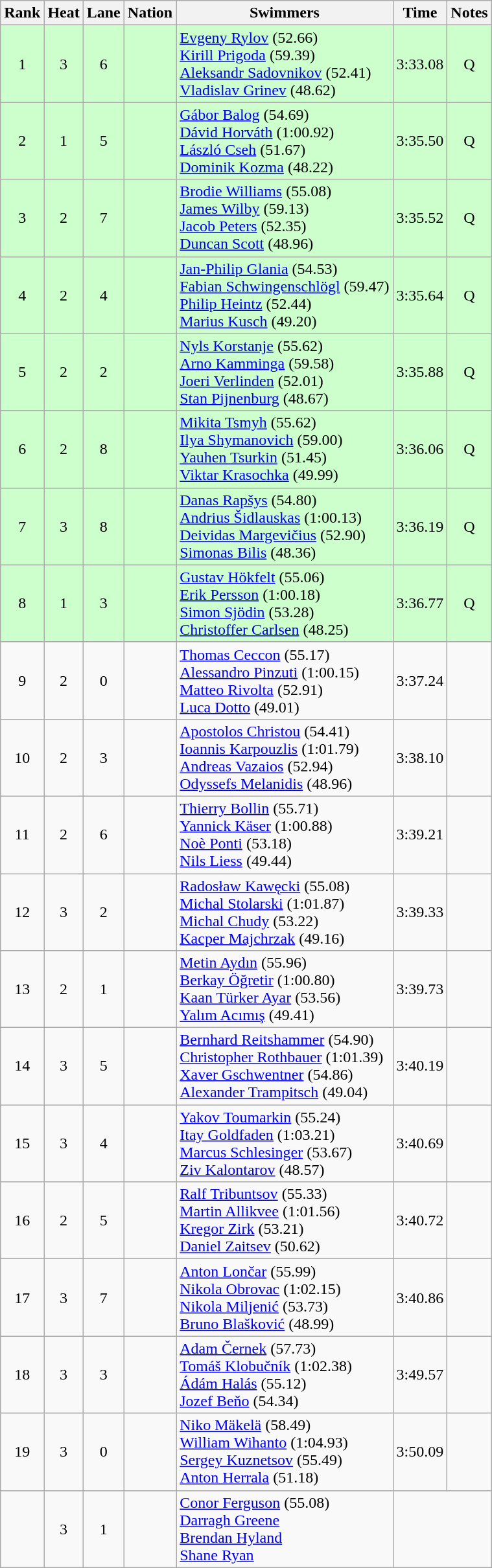<table class="wikitable sortable" style="text-align:center">
<tr>
<th>Rank</th>
<th>Heat</th>
<th>Lane</th>
<th>Nation</th>
<th>Swimmers</th>
<th>Time</th>
<th>Notes</th>
</tr>
<tr bgcolor=ccffcc>
<td>1</td>
<td>3</td>
<td>6</td>
<td align=left></td>
<td align=left><a href='#'>Evgeny Rylov</a> (52.66)<br><a href='#'>Kirill Prigoda</a> (59.39)<br><a href='#'>Aleksandr Sadovnikov</a> (52.41)<br><a href='#'>Vladislav Grinev</a> (48.62)</td>
<td>3:33.08</td>
<td>Q</td>
</tr>
<tr bgcolor=ccffcc>
<td>2</td>
<td>1</td>
<td>5</td>
<td align=left></td>
<td align=left><a href='#'>Gábor Balog</a> (54.69)<br><a href='#'>Dávid Horváth</a> (1:00.92)<br><a href='#'>László Cseh</a> (51.67)<br><a href='#'>Dominik Kozma</a> (48.22)</td>
<td>3:35.50</td>
<td>Q</td>
</tr>
<tr bgcolor=ccffcc>
<td>3</td>
<td>2</td>
<td>7</td>
<td align=left></td>
<td align=left><a href='#'>Brodie Williams</a> (55.08)<br><a href='#'>James Wilby</a> (59.13)<br><a href='#'>Jacob Peters</a> (52.35)<br><a href='#'>Duncan Scott</a> (48.96)</td>
<td>3:35.52</td>
<td>Q</td>
</tr>
<tr bgcolor=ccffcc>
<td>4</td>
<td>2</td>
<td>4</td>
<td align=left></td>
<td align=left><a href='#'>Jan-Philip Glania</a> (54.53)<br><a href='#'>Fabian Schwingenschlögl</a> (59.47)<br><a href='#'>Philip Heintz</a> (52.44)<br><a href='#'>Marius Kusch</a> (49.20)</td>
<td>3:35.64</td>
<td>Q</td>
</tr>
<tr bgcolor=ccffcc>
<td>5</td>
<td>2</td>
<td>2</td>
<td align=left></td>
<td align=left><a href='#'>Nyls Korstanje</a> (55.62)<br><a href='#'>Arno Kamminga</a> (59.58)<br><a href='#'>Joeri Verlinden</a> (52.01)<br><a href='#'>Stan Pijnenburg</a> (48.67)</td>
<td>3:35.88</td>
<td>Q</td>
</tr>
<tr bgcolor=ccffcc>
<td>6</td>
<td>2</td>
<td>8</td>
<td align=left></td>
<td align=left><a href='#'>Mikita Tsmyh</a> (55.62)<br><a href='#'>Ilya Shymanovich</a> (59.00)<br><a href='#'>Yauhen Tsurkin</a> (51.45)<br><a href='#'>Viktar Krasochka</a> (49.99)</td>
<td>3:36.06</td>
<td>Q</td>
</tr>
<tr bgcolor=ccffcc>
<td>7</td>
<td>3</td>
<td>8</td>
<td align=left></td>
<td align=left><a href='#'>Danas Rapšys</a> (54.80)<br><a href='#'>Andrius Šidlauskas</a> (1:00.13)<br><a href='#'>Deividas Margevičius</a> (52.90)<br><a href='#'>Simonas Bilis</a> (48.36)</td>
<td>3:36.19</td>
<td>Q</td>
</tr>
<tr bgcolor=ccffcc>
<td>8</td>
<td>1</td>
<td>3</td>
<td align=left></td>
<td align=left><a href='#'>Gustav Hökfelt</a> (55.06)<br><a href='#'>Erik Persson</a> (1:00.18)<br><a href='#'>Simon Sjödin</a> (53.28)<br><a href='#'>Christoffer Carlsen</a> (48.25)</td>
<td>3:36.77</td>
<td>Q</td>
</tr>
<tr>
<td>9</td>
<td>2</td>
<td>0</td>
<td align=left></td>
<td align=left><a href='#'>Thomas Ceccon</a> (55.17)<br><a href='#'>Alessandro Pinzuti</a> (1:00.15)<br><a href='#'>Matteo Rivolta</a> (52.91)<br><a href='#'>Luca Dotto</a> (49.01)</td>
<td>3:37.24</td>
<td></td>
</tr>
<tr>
<td>10</td>
<td>2</td>
<td>3</td>
<td align=left></td>
<td align=left><a href='#'>Apostolos Christou</a> (54.41)<br><a href='#'>Ioannis Karpouzlis</a> (1:01.79)<br><a href='#'>Andreas Vazaios</a> (52.94)<br><a href='#'>Odyssefs Melanidis</a> (48.96)</td>
<td>3:38.10</td>
<td></td>
</tr>
<tr>
<td>11</td>
<td>2</td>
<td>6</td>
<td align=left></td>
<td align=left><a href='#'>Thierry Bollin</a> (55.71)<br><a href='#'>Yannick Käser</a> (1:00.88)<br><a href='#'>Noè Ponti</a> (53.18)<br><a href='#'>Nils Liess</a> (49.44)</td>
<td>3:39.21</td>
<td></td>
</tr>
<tr>
<td>12</td>
<td>3</td>
<td>2</td>
<td align=left></td>
<td align=left><a href='#'>Radosław Kawęcki</a> (55.08)<br><a href='#'>Michal Stolarski</a> (1:01.87)<br><a href='#'>Michal Chudy</a> (53.22)<br><a href='#'>Kacper Majchrzak</a> (49.16)</td>
<td>3:39.33</td>
<td></td>
</tr>
<tr>
<td>13</td>
<td>2</td>
<td>1</td>
<td align=left></td>
<td align=left><a href='#'>Metin Aydın</a> (55.96)<br><a href='#'>Berkay Öğretir</a> (1:00.80)<br><a href='#'>Kaan Türker Ayar</a> (53.56)<br><a href='#'>Yalım Acımış</a> (49.41)</td>
<td>3:39.73</td>
<td></td>
</tr>
<tr>
<td>14</td>
<td>3</td>
<td>5</td>
<td align=left></td>
<td align=left><a href='#'>Bernhard Reitshammer</a> (54.90)<br><a href='#'>Christopher Rothbauer</a> (1:01.39)<br><a href='#'>Xaver Gschwentner</a> (54.86)<br><a href='#'>Alexander Trampitsch</a> (49.04)</td>
<td>3:40.19</td>
<td></td>
</tr>
<tr>
<td>15</td>
<td>3</td>
<td>4</td>
<td align=left></td>
<td align=left><a href='#'>Yakov Toumarkin</a> (55.24)<br><a href='#'>Itay Goldfaden</a> (1:03.21)<br><a href='#'>Marcus Schlesinger</a> (53.67)<br><a href='#'>Ziv Kalontarov</a> (48.57)</td>
<td>3:40.69</td>
<td></td>
</tr>
<tr>
<td>16</td>
<td>2</td>
<td>5</td>
<td align=left></td>
<td align=left><a href='#'>Ralf Tribuntsov</a> (55.33)<br><a href='#'>Martin Allikvee</a> (1:01.56)<br><a href='#'>Kregor Zirk</a> (53.21)<br><a href='#'>Daniel Zaitsev</a> (50.62)</td>
<td>3:40.72</td>
<td></td>
</tr>
<tr>
<td>17</td>
<td>3</td>
<td>7</td>
<td align=left></td>
<td align=left><a href='#'>Anton Lončar</a> (55.99)<br><a href='#'>Nikola Obrovac</a> (1:02.15)<br><a href='#'>Nikola Miljenić</a> (53.73)<br><a href='#'>Bruno Blašković</a> (48.99)</td>
<td>3:40.86</td>
<td></td>
</tr>
<tr>
<td>18</td>
<td>3</td>
<td>3</td>
<td align=left></td>
<td align=left><a href='#'>Adam Černek</a> (57.73)<br><a href='#'>Tomáš Klobučník</a> (1:02.38)<br><a href='#'>Ádám Halás</a> (55.12)<br><a href='#'>Jozef Beňo</a> (54.34)</td>
<td>3:49.57</td>
<td></td>
</tr>
<tr>
<td>19</td>
<td>3</td>
<td>0</td>
<td align=left></td>
<td align=left><a href='#'>Niko Mäkelä</a> (58.49)<br><a href='#'>William Wihanto</a> (1:04.93)<br><a href='#'>Sergey Kuznetsov</a> (55.49)<br><a href='#'>Anton Herrala</a> (51.18)</td>
<td>3:50.09</td>
<td></td>
</tr>
<tr>
<td></td>
<td>3</td>
<td>1</td>
<td align=left></td>
<td align=left><a href='#'>Conor Ferguson</a> (55.08)<br><a href='#'>Darragh Greene</a><br><a href='#'>Brendan Hyland</a><br><a href='#'>Shane Ryan</a></td>
<td colspan=2></td>
</tr>
</table>
